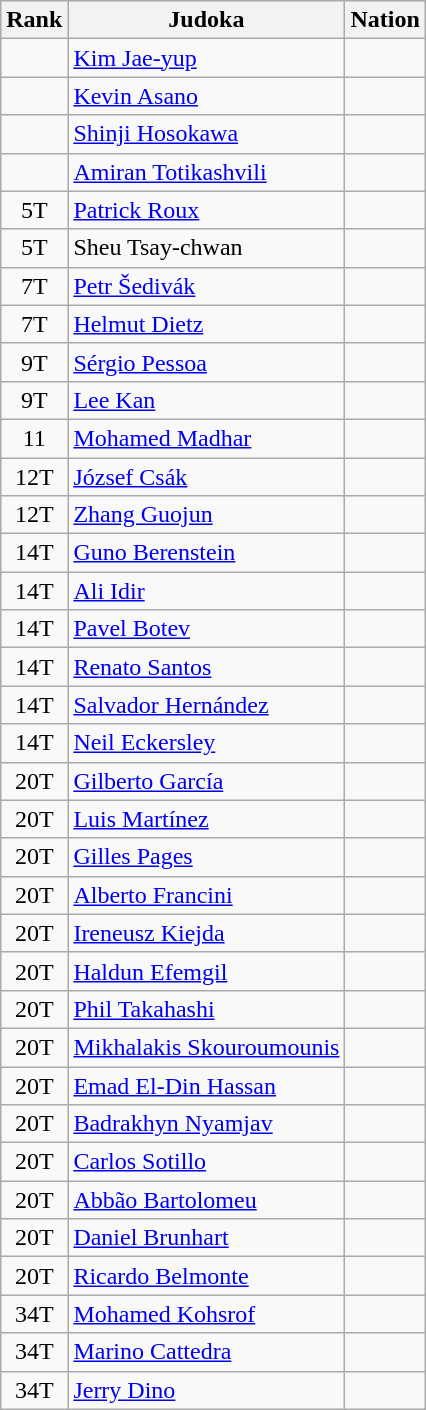<table class="wikitable sortable" style="text-align:center">
<tr>
<th>Rank</th>
<th>Judoka</th>
<th>Nation</th>
</tr>
<tr>
<td></td>
<td align="left"><a href='#'>Kim Jae-yup</a></td>
<td align="left"></td>
</tr>
<tr>
<td></td>
<td align="left"><a href='#'>Kevin Asano</a></td>
<td align="left"></td>
</tr>
<tr>
<td></td>
<td align="left"><a href='#'>Shinji Hosokawa</a></td>
<td align="left"></td>
</tr>
<tr>
<td></td>
<td align="left"><a href='#'>Amiran Totikashvili</a></td>
<td align="left"></td>
</tr>
<tr>
<td>5T</td>
<td align="left"><a href='#'>Patrick Roux</a></td>
<td align="left"></td>
</tr>
<tr>
<td>5T</td>
<td align="left">Sheu Tsay-chwan</td>
<td align="left"></td>
</tr>
<tr>
<td>7T</td>
<td align="left"><a href='#'>Petr Šedivák</a></td>
<td align="left"></td>
</tr>
<tr>
<td>7T</td>
<td align="left"><a href='#'>Helmut Dietz</a></td>
<td align="left"></td>
</tr>
<tr>
<td>9T</td>
<td align="left"><a href='#'>Sérgio Pessoa</a></td>
<td align="left"></td>
</tr>
<tr>
<td>9T</td>
<td align="left"><a href='#'>Lee Kan</a></td>
<td align="left"></td>
</tr>
<tr>
<td>11</td>
<td align="left"><a href='#'>Mohamed Madhar</a></td>
<td align="left"></td>
</tr>
<tr>
<td>12T</td>
<td align="left"><a href='#'>József Csák</a></td>
<td align="left"></td>
</tr>
<tr>
<td>12T</td>
<td align="left"><a href='#'>Zhang Guojun</a></td>
<td align="left"></td>
</tr>
<tr>
<td>14T</td>
<td align="left"><a href='#'>Guno Berenstein</a></td>
<td align="left"></td>
</tr>
<tr>
<td>14T</td>
<td align="left"><a href='#'>Ali Idir</a></td>
<td align="left"></td>
</tr>
<tr>
<td>14T</td>
<td align="left"><a href='#'>Pavel Botev</a></td>
<td align="left"></td>
</tr>
<tr>
<td>14T</td>
<td align="left"><a href='#'>Renato Santos</a></td>
<td align="left"></td>
</tr>
<tr>
<td>14T</td>
<td align="left"><a href='#'>Salvador Hernández</a></td>
<td align="left"></td>
</tr>
<tr>
<td>14T</td>
<td align="left"><a href='#'>Neil Eckersley</a></td>
<td align="left"></td>
</tr>
<tr>
<td>20T</td>
<td align="left"><a href='#'>Gilberto García</a></td>
<td align="left"></td>
</tr>
<tr>
<td>20T</td>
<td align="left"><a href='#'>Luis Martínez</a></td>
<td align="left"></td>
</tr>
<tr>
<td>20T</td>
<td align="left"><a href='#'>Gilles Pages</a></td>
<td align="left"></td>
</tr>
<tr>
<td>20T</td>
<td align="left"><a href='#'>Alberto Francini</a></td>
<td align="left"></td>
</tr>
<tr>
<td>20T</td>
<td align="left"><a href='#'>Ireneusz Kiejda</a></td>
<td align="left"></td>
</tr>
<tr>
<td>20T</td>
<td align="left"><a href='#'>Haldun Efemgil</a></td>
<td align="left"></td>
</tr>
<tr>
<td>20T</td>
<td align="left"><a href='#'>Phil Takahashi</a></td>
<td align="left"></td>
</tr>
<tr>
<td>20T</td>
<td align="left"><a href='#'>Mikhalakis Skouroumounis</a></td>
<td align="left"></td>
</tr>
<tr>
<td>20T</td>
<td align="left"><a href='#'>Emad El-Din Hassan</a></td>
<td align="left"></td>
</tr>
<tr>
<td>20T</td>
<td align="left"><a href='#'>Badrakhyn Nyamjav</a></td>
<td align="left"></td>
</tr>
<tr>
<td>20T</td>
<td align="left"><a href='#'>Carlos Sotillo</a></td>
<td align="left"></td>
</tr>
<tr>
<td>20T</td>
<td align="left"><a href='#'>Abbão Bartolomeu</a></td>
<td align="left"></td>
</tr>
<tr>
<td>20T</td>
<td align="left"><a href='#'>Daniel Brunhart</a></td>
<td align="left"></td>
</tr>
<tr>
<td>20T</td>
<td align="left"><a href='#'>Ricardo Belmonte</a></td>
<td align="left"></td>
</tr>
<tr>
<td>34T</td>
<td align="left"><a href='#'>Mohamed Kohsrof</a></td>
<td align="left"></td>
</tr>
<tr>
<td>34T</td>
<td align="left"><a href='#'>Marino Cattedra</a></td>
<td align="left"></td>
</tr>
<tr>
<td>34T</td>
<td align="left"><a href='#'>Jerry Dino</a></td>
<td align="left"></td>
</tr>
</table>
